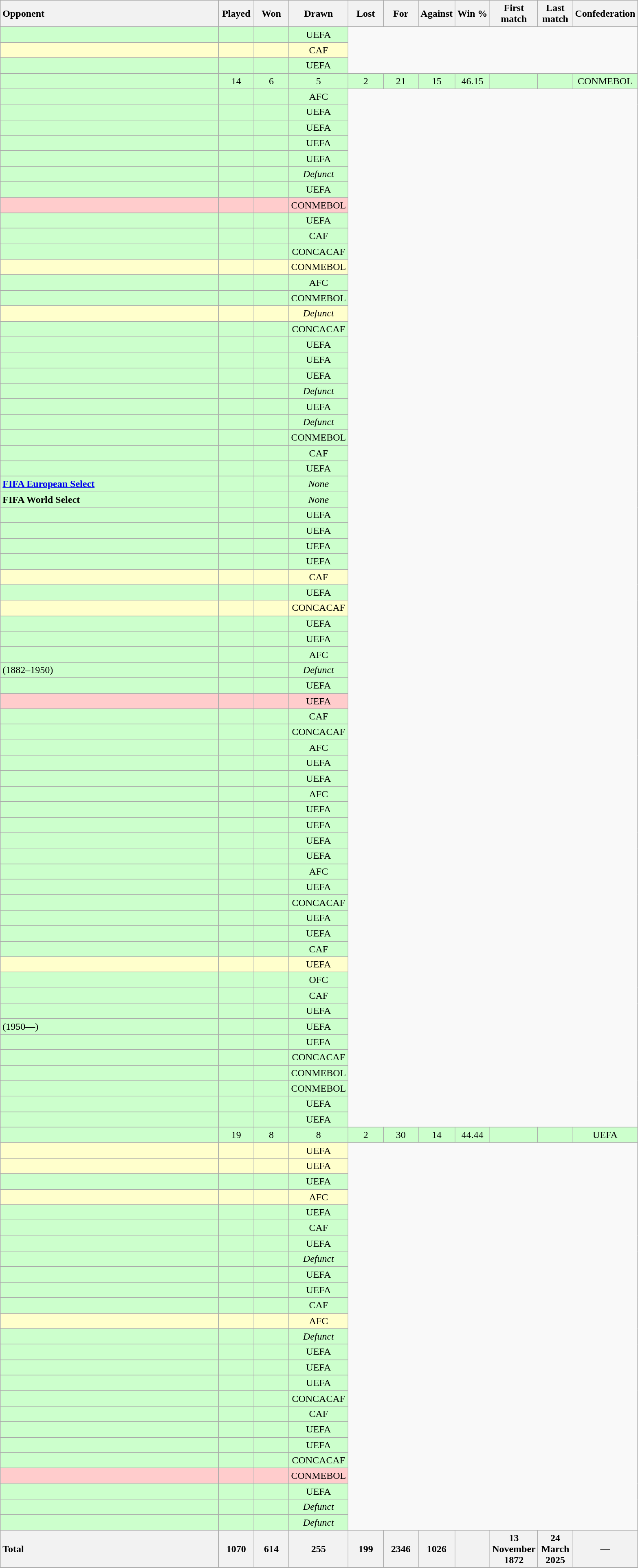<table class="wikitable sortable" style="text-align:center;">
<tr>
<th style="width:350px; text-align:left;">Opponent</th>
<th style="width:50px;">Played</th>
<th style="width:50px;">Won</th>
<th style="width:50px;">Drawn</th>
<th style="width:50px;">Lost</th>
<th style="width:50px;">For</th>
<th style="width:50px;">Against</th>
<th style="width:50px;">Win %</th>
<th style="width:50px;">First match</th>
<th style="width:50px;">Last match</th>
<th style="width:50px;">Confederation</th>
</tr>
<tr bgcolor=#ccffcc>
<td style="text-align:left;"><strong></strong><br></td>
<td></td>
<td></td>
<td>UEFA</td>
</tr>
<tr bgcolor=#FFFFCC>
<td style="text-align:left;"><strong></strong><br></td>
<td></td>
<td></td>
<td>CAF</td>
</tr>
<tr bgcolor=#ccffcc>
<td style="text-align:left;"><strong></strong><br></td>
<td></td>
<td></td>
<td>UEFA</td>
</tr>
<tr bgcolor=#ccffcc>
<td style="text-align:left;"><strong></strong> </td>
<td>14</td>
<td>6</td>
<td>5</td>
<td>2</td>
<td>21</td>
<td>15</td>
<td>46.15</td>
<td><a href='#'></a></td>
<td></td>
<td>CONMEBOL</td>
</tr>
<tr bgcolor=#ccffcc>
<td style="text-align:left;"><strong></strong> <br></td>
<td></td>
<td></td>
<td>AFC</td>
</tr>
<tr bgcolor=#ccffcc>
<td style="text-align:left;"><strong></strong><br></td>
<td></td>
<td></td>
<td>UEFA</td>
</tr>
<tr bgcolor=#ccffcc>
<td style="text-align:left;"><strong></strong><br></td>
<td></td>
<td></td>
<td>UEFA</td>
</tr>
<tr bgcolor=#ccffcc>
<td style="text-align:left;"><strong></strong><br></td>
<td></td>
<td></td>
<td>UEFA</td>
</tr>
<tr bgcolor=#ccffcc>
<td style="text-align:left;"><strong></strong><br></td>
<td></td>
<td></td>
<td>UEFA</td>
</tr>
<tr bgcolor=#ccffcc>
<td style="text-align:left;"><strong></strong><br></td>
<td></td>
<td></td>
<td><em>Defunct</em></td>
</tr>
<tr bgcolor=#ccffcc>
<td style="text-align:left;"><strong></strong><br></td>
<td></td>
<td></td>
<td>UEFA</td>
</tr>
<tr bgcolor=#FFCCCC>
<td style="text-align:left;"><strong></strong><br></td>
<td></td>
<td></td>
<td>CONMEBOL</td>
</tr>
<tr bgcolor=#ccffcc>
<td style="text-align:left;"><strong></strong><br></td>
<td></td>
<td></td>
<td>UEFA</td>
</tr>
<tr bgcolor=#ccffcc>
<td style="text-align:left;"><strong></strong><br></td>
<td></td>
<td></td>
<td>CAF</td>
</tr>
<tr bgcolor=#ccffcc>
<td style="text-align:left;"><strong></strong><br></td>
<td></td>
<td></td>
<td>CONCACAF</td>
</tr>
<tr bgcolor=#FFFFCC>
<td style="text-align:left;"><strong></strong><br></td>
<td></td>
<td></td>
<td>CONMEBOL</td>
</tr>
<tr bgcolor=#ccffcc>
<td style="text-align:left;"><strong></strong><br></td>
<td></td>
<td></td>
<td>AFC</td>
</tr>
<tr bgcolor=#ccffcc>
<td style="text-align:left;"><strong></strong><br></td>
<td></td>
<td></td>
<td>CONMEBOL</td>
</tr>
<tr bgcolor=#FFFFCC>
<td style="text-align:left;"><strong></strong><br></td>
<td></td>
<td></td>
<td><em>Defunct</em></td>
</tr>
<tr bgcolor=#ccffcc>
<td style="text-align:left;"><strong></strong><br></td>
<td></td>
<td></td>
<td>CONCACAF</td>
</tr>
<tr bgcolor=#ccffcc>
<td style="text-align:left;"><strong></strong><br></td>
<td></td>
<td></td>
<td>UEFA</td>
</tr>
<tr bgcolor=#ccffcc>
<td style="text-align:left;"><strong></strong><br></td>
<td></td>
<td></td>
<td>UEFA</td>
</tr>
<tr bgcolor=#ccffcc>
<td style="text-align:left;"><strong></strong><br></td>
<td></td>
<td></td>
<td>UEFA</td>
</tr>
<tr bgcolor=#ccffcc>
<td style="text-align:left;"><strong></strong><br></td>
<td></td>
<td></td>
<td><em>Defunct</em></td>
</tr>
<tr bgcolor=#ccffcc>
<td style="text-align:left;"><strong></strong><br></td>
<td></td>
<td></td>
<td>UEFA</td>
</tr>
<tr bgcolor=#ccffcc>
<td style="text-align:left;"><strong></strong><br></td>
<td></td>
<td></td>
<td><em>Defunct</em></td>
</tr>
<tr bgcolor=#ccffcc>
<td style="text-align:left;"><strong></strong><br></td>
<td></td>
<td></td>
<td>CONMEBOL</td>
</tr>
<tr bgcolor=#ccffcc>
<td style="text-align:left;"><strong></strong><br></td>
<td></td>
<td></td>
<td>CAF</td>
</tr>
<tr bgcolor=#ccffcc>
<td style="text-align:left;"><strong></strong><br></td>
<td></td>
<td></td>
<td>UEFA</td>
</tr>
<tr bgcolor=#ccffcc>
<td style="text-align:left;"><span><strong><a href='#'>FIFA European Select</a></strong></span><br></td>
<td></td>
<td></td>
<td><em>None</em></td>
</tr>
<tr bgcolor=#ccffcc>
<td style="text-align:left;"><span><strong>FIFA World Select</strong></span><br></td>
<td><a href='#'></a></td>
<td></td>
<td><em>None</em></td>
</tr>
<tr bgcolor=#ccffcc>
<td style="text-align:left;"><strong></strong><br></td>
<td></td>
<td></td>
<td>UEFA</td>
</tr>
<tr bgcolor=#ccffcc>
<td style="text-align:left;"><strong></strong><br></td>
<td></td>
<td></td>
<td>UEFA</td>
</tr>
<tr bgcolor=#ccffcc>
<td style="text-align:left;"><strong></strong><br></td>
<td></td>
<td></td>
<td>UEFA</td>
</tr>
<tr bgcolor=#ccffcc>
<td style="text-align:left;"><strong></strong><br></td>
<td><a href='#'></a></td>
<td></td>
<td>UEFA</td>
</tr>
<tr bgcolor=#FFFFCC>
<td style="text-align:left;"><strong></strong><br></td>
<td></td>
<td></td>
<td>CAF</td>
</tr>
<tr bgcolor=#ccffcc>
<td style="text-align:left;"><strong></strong><br></td>
<td></td>
<td></td>
<td>UEFA</td>
</tr>
<tr bgcolor=#FFFFCC>
<td style="text-align:left;"><strong></strong><br></td>
<td></td>
<td></td>
<td>CONCACAF</td>
</tr>
<tr bgcolor=#ccffcc>
<td style="text-align:left;"><strong></strong><br></td>
<td></td>
<td></td>
<td>UEFA</td>
</tr>
<tr bgcolor=#ccffcc>
<td style="text-align:left;"><strong></strong><br></td>
<td></td>
<td></td>
<td>UEFA</td>
</tr>
<tr bgcolor=#ccffcc>
<td style="text-align:left;"><strong></strong><br></td>
<td></td>
<td></td>
<td>AFC</td>
</tr>
<tr bgcolor=#ccffcc>
<td style="text-align:left;"><strong></strong> (1882–1950) <br></td>
<td></td>
<td></td>
<td><em>Defunct</em></td>
</tr>
<tr bgcolor=#ccffcc>
<td style="text-align:left;"><strong></strong><br></td>
<td></td>
<td></td>
<td>UEFA</td>
</tr>
<tr bgcolor=#FFCCCC>
<td style="text-align:left;"><strong></strong><br></td>
<td></td>
<td></td>
<td>UEFA</td>
</tr>
<tr bgcolor=#ccffcc>
<td style="text-align:left;"><strong></strong><br></td>
<td></td>
<td></td>
<td>CAF</td>
</tr>
<tr bgcolor=#ccffcc>
<td style="text-align:left;"><strong></strong><br></td>
<td></td>
<td></td>
<td>CONCACAF</td>
</tr>
<tr bgcolor=#ccffcc>
<td style="text-align:left;"><strong></strong><br></td>
<td></td>
<td></td>
<td>AFC</td>
</tr>
<tr bgcolor=#ccffcc>
<td style="text-align:left;"><strong></strong><br></td>
<td></td>
<td></td>
<td>UEFA</td>
</tr>
<tr bgcolor=#ccffcc>
<td style="text-align:left;"><strong></strong><br></td>
<td></td>
<td></td>
<td>UEFA</td>
</tr>
<tr bgcolor=#ccffcc>
<td style="text-align:left;"><strong></strong><br></td>
<td></td>
<td></td>
<td>AFC</td>
</tr>
<tr bgcolor=#ccffcc>
<td style="text-align:left;"><strong></strong><br></td>
<td></td>
<td></td>
<td>UEFA</td>
</tr>
<tr bgcolor=#ccffcc>
<td style="text-align:left;"><strong></strong><br></td>
<td></td>
<td></td>
<td>UEFA</td>
</tr>
<tr bgcolor=#ccffcc>
<td style="text-align:left;"><strong></strong><br></td>
<td></td>
<td></td>
<td>UEFA</td>
</tr>
<tr bgcolor=#ccffcc>
<td style="text-align:left;"><strong></strong><br></td>
<td></td>
<td></td>
<td>UEFA</td>
</tr>
<tr bgcolor=#ccffcc>
<td style="text-align:left;"><strong></strong><br></td>
<td></td>
<td></td>
<td>AFC</td>
</tr>
<tr bgcolor=#ccffcc>
<td style="text-align:left;"><strong></strong><br></td>
<td></td>
<td></td>
<td>UEFA</td>
</tr>
<tr bgcolor=#ccffcc>
<td style="text-align:left;"><strong></strong><br></td>
<td></td>
<td></td>
<td>CONCACAF</td>
</tr>
<tr bgcolor=#ccffcc>
<td style="text-align:left;"><strong></strong><br></td>
<td></td>
<td></td>
<td>UEFA</td>
</tr>
<tr bgcolor=#ccffcc>
<td style="text-align:left;"><strong></strong><br></td>
<td></td>
<td></td>
<td>UEFA</td>
</tr>
<tr bgcolor=#ccffcc>
<td style="text-align:left;"><strong></strong><br></td>
<td></td>
<td></td>
<td>CAF</td>
</tr>
<tr bgcolor=#FFFFCC>
<td style="text-align:left;"><strong></strong><br></td>
<td></td>
<td></td>
<td>UEFA</td>
</tr>
<tr bgcolor=#ccffcc>
<td style="text-align:left;"><strong></strong><br></td>
<td></td>
<td></td>
<td>OFC</td>
</tr>
<tr bgcolor=#ccffcc>
<td style="text-align:left;"><strong></strong><br></td>
<td></td>
<td></td>
<td>CAF</td>
</tr>
<tr bgcolor=#ccffcc>
<td style="text-align:left;"><strong></strong><br></td>
<td></td>
<td></td>
<td>UEFA</td>
</tr>
<tr bgcolor=#ccffcc>
<td style="text-align:left;"><strong></strong> (1950—) <br></td>
<td></td>
<td></td>
<td>UEFA</td>
</tr>
<tr bgcolor=#ccffcc>
<td style="text-align:left;"><strong></strong><br></td>
<td></td>
<td></td>
<td>UEFA</td>
</tr>
<tr bgcolor=#ccffcc>
<td style="text-align:left;"><strong></strong><br></td>
<td></td>
<td></td>
<td>CONCACAF</td>
</tr>
<tr bgcolor=#ccffcc>
<td style="text-align:left;"><strong></strong><br></td>
<td></td>
<td></td>
<td>CONMEBOL</td>
</tr>
<tr bgcolor=#ccffcc>
<td style="text-align:left;"><strong></strong><br></td>
<td></td>
<td></td>
<td>CONMEBOL</td>
</tr>
<tr bgcolor=#ccffcc>
<td style="text-align:left;"><strong></strong><br></td>
<td></td>
<td></td>
<td>UEFA</td>
</tr>
<tr bgcolor=#ccffcc>
<td style="text-align:left;"><strong></strong><br></td>
<td></td>
<td></td>
<td>UEFA</td>
</tr>
<tr bgcolor=#ccffcc>
<td style="text-align:left;"><strong></strong> </td>
<td>19</td>
<td>8</td>
<td>8</td>
<td>2</td>
<td>30</td>
<td>14</td>
<td>44.44</td>
<td><a href='#'></a></td>
<td></td>
<td>UEFA</td>
</tr>
<tr bgcolor=#FFFFCC>
<td style="text-align:left;"><strong></strong><br></td>
<td></td>
<td></td>
<td>UEFA</td>
</tr>
<tr bgcolor=#FFFFCC>
<td style="text-align:left;"><strong></strong><br></td>
<td></td>
<td></td>
<td>UEFA</td>
</tr>
<tr bgcolor=#ccffcc>
<td style="text-align:left;"><strong></strong><br></td>
<td></td>
<td></td>
<td>UEFA</td>
</tr>
<tr bgcolor=#FFFFCC>
<td style="text-align:left;"><strong></strong><br></td>
<td></td>
<td></td>
<td>AFC</td>
</tr>
<tr bgcolor=#ccffcc>
<td style="text-align:left;"><strong></strong><br></td>
<td><a href='#'></a></td>
<td><a href='#'></a></td>
<td>UEFA</td>
</tr>
<tr bgcolor=#ccffcc>
<td style="text-align:left;"><strong></strong><br></td>
<td></td>
<td></td>
<td>CAF</td>
</tr>
<tr bgcolor=#ccffcc>
<td style="text-align:left;"><strong></strong><br></td>
<td></td>
<td></td>
<td>UEFA</td>
</tr>
<tr bgcolor=#ccffcc>
<td style="text-align:left;"><strong></strong><br></td>
<td></td>
<td></td>
<td><em>Defunct</em></td>
</tr>
<tr bgcolor=#ccffcc>
<td style="text-align:left;"><strong></strong><br></td>
<td></td>
<td></td>
<td>UEFA</td>
</tr>
<tr bgcolor=#ccffcc>
<td style="text-align:left;"><strong></strong><br></td>
<td></td>
<td></td>
<td>UEFA</td>
</tr>
<tr bgcolor=#ccffcc>
<td style="text-align:left;"><strong></strong><br></td>
<td></td>
<td></td>
<td>CAF</td>
</tr>
<tr bgcolor=#FFFFCC>
<td style="text-align:left;"><strong></strong><br></td>
<td></td>
<td></td>
<td>AFC</td>
</tr>
<tr bgcolor=#ccffcc>
<td style="text-align:left;"><strong></strong><br></td>
<td></td>
<td></td>
<td><em>Defunct</em></td>
</tr>
<tr bgcolor=#ccffcc>
<td style="text-align:left;"><strong></strong><br></td>
<td><a href='#'></a></td>
<td></td>
<td>UEFA</td>
</tr>
<tr bgcolor=#ccffcc>
<td style="text-align:left;"><strong></strong><br></td>
<td></td>
<td></td>
<td>UEFA</td>
</tr>
<tr bgcolor=#ccffcc>
<td style="text-align:left;"><strong></strong><br></td>
<td></td>
<td></td>
<td>UEFA</td>
</tr>
<tr bgcolor=#ccffcc>
<td style="text-align:left;"><strong></strong><br></td>
<td></td>
<td></td>
<td>CONCACAF</td>
</tr>
<tr bgcolor=#ccffcc>
<td style="text-align:left;"><strong></strong><br></td>
<td></td>
<td></td>
<td>CAF</td>
</tr>
<tr bgcolor=#ccffcc>
<td style="text-align:left;"><strong></strong><br></td>
<td></td>
<td></td>
<td>UEFA</td>
</tr>
<tr bgcolor=#ccffcc>
<td style="text-align:left;"><strong></strong><br></td>
<td></td>
<td></td>
<td>UEFA</td>
</tr>
<tr bgcolor=#ccffcc>
<td style="text-align:left;"><strong></strong><br></td>
<td><a href='#'></a></td>
<td></td>
<td>CONCACAF</td>
</tr>
<tr bgcolor=#FFCCCC>
<td style="text-align:left;"><strong></strong><br></td>
<td></td>
<td></td>
<td>CONMEBOL</td>
</tr>
<tr bgcolor=#ccffcc>
<td style="text-align:left;"><strong></strong><br></td>
<td></td>
<td></td>
<td>UEFA</td>
</tr>
<tr bgcolor=#ccffcc>
<td style="text-align:left;"><strong></strong><br></td>
<td><a href='#'></a></td>
<td></td>
<td><em>Defunct</em></td>
</tr>
<tr bgcolor=#ccffcc>
<td style="text-align:left;"><strong></strong><br></td>
<td></td>
<td></td>
<td><em>Defunct</em></td>
</tr>
<tr>
<th style="text-align:left;"><strong>Total</strong></th>
<th><strong>1070</strong></th>
<th><strong>614</strong></th>
<th><strong>255</strong></th>
<th><strong>199</strong></th>
<th><strong>2346</strong></th>
<th><strong>1026</strong></th>
<th><strong></strong></th>
<th><strong>13 November 1872</strong></th>
<th><strong>24 March 2025</strong></th>
<th><strong>—</strong></th>
</tr>
<tr>
</tr>
</table>
